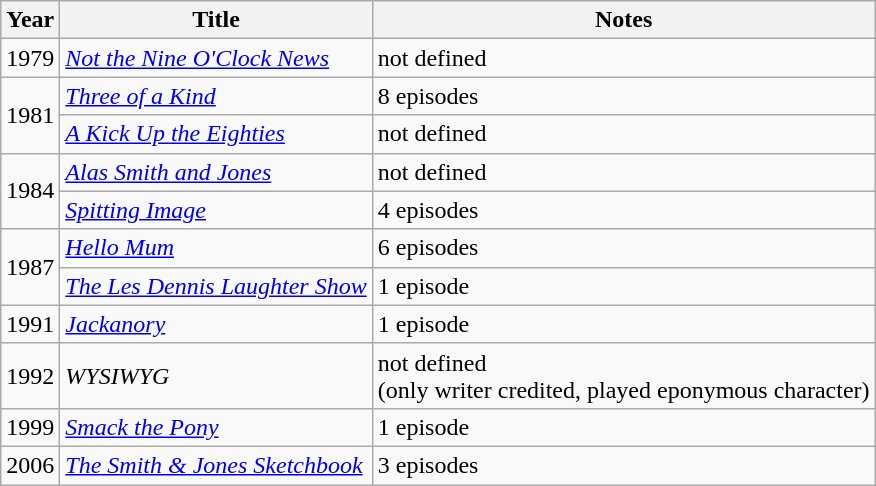<table class="wikitable sortable">
<tr>
<th>Year</th>
<th>Title</th>
<th>Notes</th>
</tr>
<tr>
<td>1979</td>
<td><em><a href='#'>Not the Nine O'Clock News</a></em></td>
<td>not defined</td>
</tr>
<tr>
<td rowspan=2>1981</td>
<td><em><a href='#'>Three of a Kind</a></em></td>
<td>8 episodes</td>
</tr>
<tr>
<td><em><a href='#'>A Kick Up the Eighties</a></em></td>
<td>not defined</td>
</tr>
<tr>
<td rowspan=2>1984</td>
<td><em><a href='#'>Alas Smith and Jones</a></em></td>
<td>not defined</td>
</tr>
<tr>
<td><em><a href='#'>Spitting Image</a></em></td>
<td>4 episodes</td>
</tr>
<tr>
<td rowspan=2>1987</td>
<td><em><a href='#'>Hello Mum</a></em></td>
<td>6 episodes</td>
</tr>
<tr>
<td><em><a href='#'>The Les Dennis Laughter Show</a></em></td>
<td>1 episode</td>
</tr>
<tr>
<td>1991</td>
<td><em><a href='#'>Jackanory</a></em></td>
<td>1 episode</td>
</tr>
<tr>
<td>1992</td>
<td><em>WYSIWYG</em></td>
<td>not defined<br>(only writer credited, played eponymous character)</td>
</tr>
<tr>
<td>1999</td>
<td><em><a href='#'>Smack the Pony</a></em></td>
<td>1 episode</td>
</tr>
<tr>
<td>2006</td>
<td><em><a href='#'>The Smith & Jones Sketchbook</a></em></td>
<td>3 episodes</td>
</tr>
</table>
